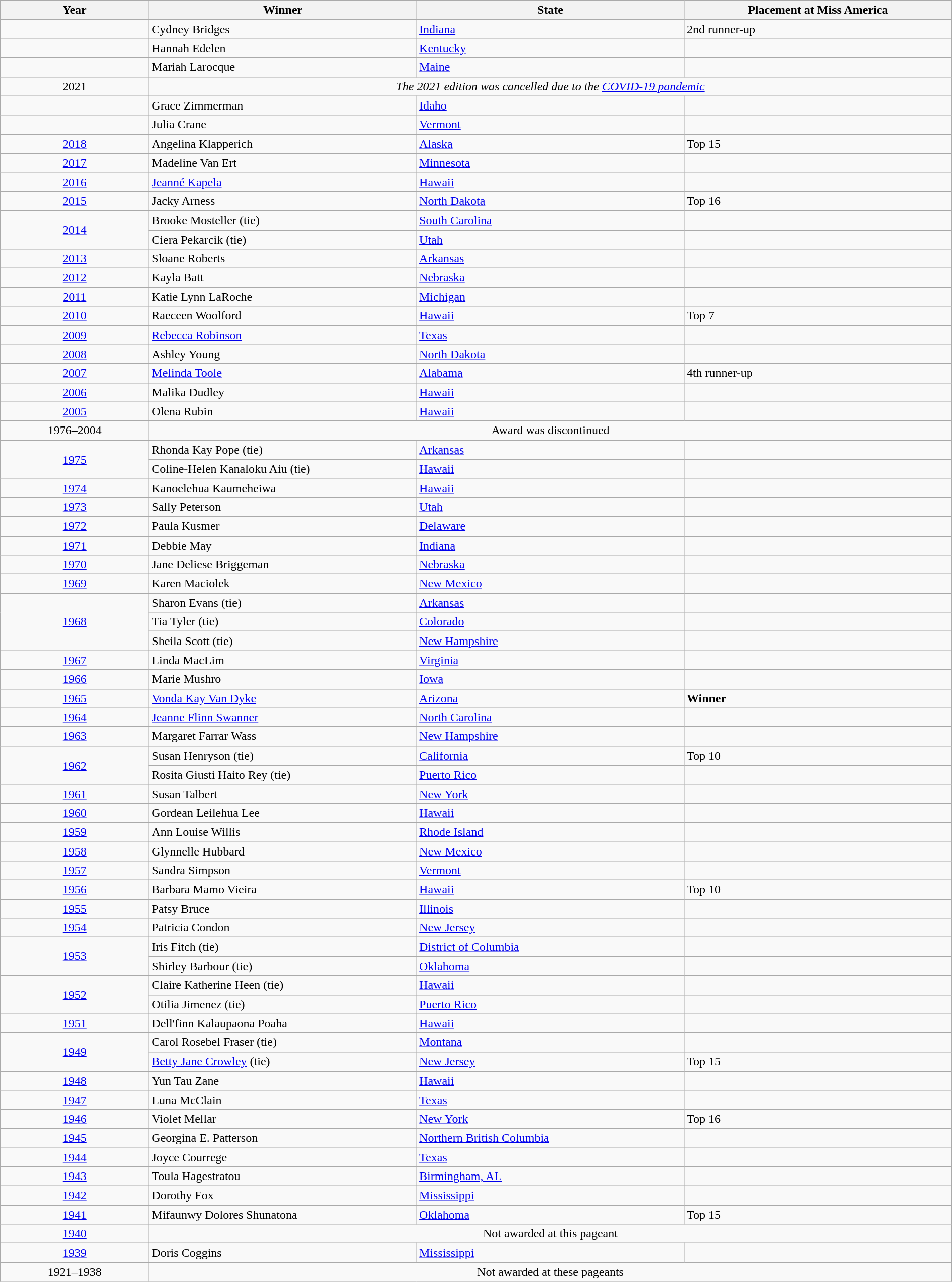<table class="wikitable sortable collapsible" style="width:100%">
<tr>
<th width=10%>Year</th>
<th width=18%>Winner</th>
<th width=18%>State</th>
<th width=18%>Placement at Miss America</th>
</tr>
<tr>
<td></td>
<td>Cydney Bridges</td>
<td><a href='#'>Indiana</a></td>
<td>2nd runner-up</td>
</tr>
<tr>
<td></td>
<td>Hannah Edelen</td>
<td><a href='#'>Kentucky</a></td>
<td></td>
</tr>
<tr>
<td></td>
<td>Mariah Larocque</td>
<td><a href='#'>Maine</a></td>
<td></td>
</tr>
<tr>
<td align="center">2021</td>
<td colspan="3" align="center"><em>The 2021 edition was cancelled due to the <a href='#'>COVID-19 pandemic</a></em></td>
</tr>
<tr>
<td></td>
<td>Grace Zimmerman</td>
<td><a href='#'>Idaho</a></td>
<td></td>
</tr>
<tr>
<td></td>
<td>Julia Crane</td>
<td><a href='#'>Vermont</a></td>
<td></td>
</tr>
<tr>
<td style="text-align:center;"><a href='#'>2018</a></td>
<td>Angelina Klapperich</td>
<td><a href='#'>Alaska</a></td>
<td>Top 15</td>
</tr>
<tr>
<td style="text-align:center;"><a href='#'>2017</a></td>
<td>Madeline Van Ert</td>
<td><a href='#'>Minnesota</a></td>
<td></td>
</tr>
<tr>
<td style="text-align:center;"><a href='#'>2016</a></td>
<td><a href='#'>Jeanné Kapela</a></td>
<td><a href='#'>Hawaii</a></td>
<td></td>
</tr>
<tr>
<td style="text-align:center;"><a href='#'>2015</a></td>
<td>Jacky Arness</td>
<td><a href='#'>North Dakota</a></td>
<td>Top 16</td>
</tr>
<tr>
<td rowspan=2 style="text-align:center;"><a href='#'>2014</a></td>
<td>Brooke Mosteller (tie)</td>
<td><a href='#'>South Carolina</a></td>
<td></td>
</tr>
<tr>
<td>Ciera Pekarcik (tie)</td>
<td><a href='#'>Utah</a></td>
<td></td>
</tr>
<tr>
<td style="text-align:center;"><a href='#'>2013</a></td>
<td>Sloane Roberts</td>
<td><a href='#'>Arkansas</a></td>
<td></td>
</tr>
<tr>
<td style="text-align:center;"><a href='#'>2012</a></td>
<td>Kayla Batt</td>
<td><a href='#'>Nebraska</a></td>
<td></td>
</tr>
<tr>
<td style="text-align:center;"><a href='#'>2011</a></td>
<td>Katie Lynn LaRoche</td>
<td><a href='#'>Michigan</a></td>
<td></td>
</tr>
<tr>
<td style="text-align:center;"><a href='#'>2010</a></td>
<td>Raeceen Woolford</td>
<td><a href='#'>Hawaii</a></td>
<td>Top 7</td>
</tr>
<tr>
<td style="text-align:center;"><a href='#'>2009</a></td>
<td><a href='#'>Rebecca Robinson</a></td>
<td><a href='#'>Texas</a></td>
<td></td>
</tr>
<tr>
<td style="text-align:center;"><a href='#'>2008</a></td>
<td>Ashley Young</td>
<td><a href='#'>North Dakota</a></td>
<td></td>
</tr>
<tr>
<td style="text-align:center;"><a href='#'>2007</a></td>
<td><a href='#'>Melinda Toole</a></td>
<td><a href='#'>Alabama</a></td>
<td>4th runner-up</td>
</tr>
<tr>
<td style="text-align:center;"><a href='#'>2006</a></td>
<td>Malika Dudley</td>
<td><a href='#'>Hawaii</a></td>
<td></td>
</tr>
<tr>
<td style="text-align:center;"><a href='#'>2005</a></td>
<td>Olena Rubin</td>
<td><a href='#'>Hawaii</a></td>
<td></td>
</tr>
<tr>
<td style="text-align:center;">1976–2004</td>
<td rowspan="1" colspan="3" style="text-align:center;">Award was discontinued</td>
</tr>
<tr>
<td rowspan=2 style="text-align:center;"><a href='#'>1975</a></td>
<td>Rhonda Kay Pope (tie)</td>
<td><a href='#'>Arkansas</a></td>
<td></td>
</tr>
<tr>
<td>Coline-Helen Kanaloku Aiu (tie)</td>
<td><a href='#'>Hawaii</a></td>
<td></td>
</tr>
<tr>
<td style="text-align:center;"><a href='#'>1974</a></td>
<td>Kanoelehua Kaumeheiwa</td>
<td><a href='#'>Hawaii</a></td>
<td></td>
</tr>
<tr>
<td style="text-align:center;"><a href='#'>1973</a></td>
<td>Sally Peterson</td>
<td><a href='#'>Utah</a></td>
<td></td>
</tr>
<tr>
<td style="text-align:center;"><a href='#'>1972</a></td>
<td>Paula Kusmer</td>
<td><a href='#'>Delaware</a></td>
<td></td>
</tr>
<tr>
<td style="text-align:center;"><a href='#'>1971</a></td>
<td>Debbie May</td>
<td><a href='#'>Indiana</a></td>
<td></td>
</tr>
<tr>
<td style="text-align:center;"><a href='#'>1970</a></td>
<td>Jane Deliese Briggeman</td>
<td><a href='#'>Nebraska</a></td>
<td></td>
</tr>
<tr>
<td style="text-align:center;"><a href='#'>1969</a></td>
<td>Karen Maciolek</td>
<td><a href='#'>New Mexico</a></td>
<td></td>
</tr>
<tr>
<td rowspan=3 style="text-align:center;"><a href='#'>1968</a></td>
<td>Sharon Evans (tie)</td>
<td><a href='#'>Arkansas</a></td>
<td></td>
</tr>
<tr>
<td>Tia Tyler (tie)</td>
<td><a href='#'>Colorado</a></td>
<td></td>
</tr>
<tr>
<td>Sheila Scott (tie)</td>
<td><a href='#'>New Hampshire</a></td>
<td></td>
</tr>
<tr>
<td style="text-align:center;"><a href='#'>1967</a></td>
<td>Linda MacLim</td>
<td><a href='#'>Virginia</a></td>
<td></td>
</tr>
<tr>
<td style="text-align:center;"><a href='#'>1966</a></td>
<td>Marie Mushro</td>
<td><a href='#'>Iowa</a></td>
<td></td>
</tr>
<tr>
<td style="text-align:center;"><a href='#'>1965</a></td>
<td><a href='#'>Vonda Kay Van Dyke</a></td>
<td><a href='#'>Arizona</a></td>
<td><strong>Winner</strong></td>
</tr>
<tr>
<td style="text-align:center;"><a href='#'>1964</a></td>
<td><a href='#'>Jeanne Flinn Swanner</a></td>
<td><a href='#'>North Carolina</a></td>
<td></td>
</tr>
<tr>
<td style="text-align:center;"><a href='#'>1963</a></td>
<td>Margaret Farrar Wass</td>
<td><a href='#'>New Hampshire</a></td>
<td></td>
</tr>
<tr>
<td rowspan=2 style="text-align:center;"><a href='#'>1962</a></td>
<td>Susan Henryson (tie)</td>
<td><a href='#'>California</a></td>
<td>Top 10</td>
</tr>
<tr>
<td>Rosita Giusti Haito Rey (tie)</td>
<td><a href='#'>Puerto Rico</a></td>
<td></td>
</tr>
<tr>
<td style="text-align:center;"><a href='#'>1961</a></td>
<td>Susan Talbert</td>
<td><a href='#'>New York</a></td>
<td></td>
</tr>
<tr>
<td style="text-align:center;"><a href='#'>1960</a></td>
<td>Gordean Leilehua Lee</td>
<td><a href='#'>Hawaii</a></td>
<td></td>
</tr>
<tr>
<td style="text-align:center;"><a href='#'>1959</a></td>
<td>Ann Louise Willis</td>
<td><a href='#'>Rhode Island</a></td>
<td></td>
</tr>
<tr>
<td style="text-align:center;"><a href='#'>1958</a></td>
<td>Glynnelle Hubbard</td>
<td><a href='#'>New Mexico</a></td>
<td></td>
</tr>
<tr>
<td style="text-align:center;"><a href='#'>1957</a></td>
<td>Sandra Simpson</td>
<td><a href='#'>Vermont</a></td>
<td></td>
</tr>
<tr>
<td style="text-align:center;"><a href='#'>1956</a></td>
<td>Barbara Mamo Vieira</td>
<td><a href='#'>Hawaii</a></td>
<td>Top 10</td>
</tr>
<tr>
<td style="text-align:center;"><a href='#'>1955</a></td>
<td>Patsy Bruce</td>
<td><a href='#'>Illinois</a></td>
<td></td>
</tr>
<tr>
<td style="text-align:center;"><a href='#'>1954</a></td>
<td>Patricia Condon</td>
<td><a href='#'>New Jersey</a></td>
<td></td>
</tr>
<tr>
<td rowspan=2 style="text-align:center;"><a href='#'>1953</a></td>
<td>Iris Fitch (tie)</td>
<td><a href='#'>District of Columbia</a></td>
<td></td>
</tr>
<tr>
<td>Shirley Barbour (tie)</td>
<td><a href='#'>Oklahoma</a></td>
<td></td>
</tr>
<tr>
<td rowspan=2 style="text-align:center;"><a href='#'>1952</a></td>
<td>Claire Katherine Heen (tie)</td>
<td><a href='#'>Hawaii</a></td>
<td></td>
</tr>
<tr>
<td>Otilia Jimenez (tie)</td>
<td><a href='#'>Puerto Rico</a></td>
<td></td>
</tr>
<tr>
<td style="text-align:center;"><a href='#'>1951</a></td>
<td>Dell'finn Kalaupaona Poaha</td>
<td><a href='#'>Hawaii</a></td>
<td></td>
</tr>
<tr>
<td rowspan=2 style="text-align:center;"><a href='#'>1949</a></td>
<td>Carol Rosebel Fraser (tie)</td>
<td><a href='#'>Montana</a></td>
<td></td>
</tr>
<tr>
<td><a href='#'>Betty Jane Crowley</a> (tie)</td>
<td><a href='#'>New Jersey</a></td>
<td>Top 15</td>
</tr>
<tr>
<td style="text-align:center;"><a href='#'>1948</a></td>
<td>Yun Tau Zane</td>
<td><a href='#'>Hawaii</a></td>
<td></td>
</tr>
<tr>
<td style="text-align:center;"><a href='#'>1947</a></td>
<td>Luna McClain</td>
<td><a href='#'>Texas</a></td>
<td></td>
</tr>
<tr>
<td style="text-align:center;"><a href='#'>1946</a></td>
<td>Violet Mellar</td>
<td><a href='#'>New York</a></td>
<td>Top 16</td>
</tr>
<tr>
<td style="text-align:center;"><a href='#'>1945</a></td>
<td>Georgina E. Patterson</td>
<td><a href='#'>Northern British Columbia</a></td>
<td></td>
</tr>
<tr>
<td style="text-align:center;"><a href='#'>1944</a></td>
<td>Joyce Courrege</td>
<td><a href='#'>Texas</a></td>
<td></td>
</tr>
<tr>
<td style="text-align:center;"><a href='#'>1943</a></td>
<td>Toula Hagestratou</td>
<td><a href='#'>Birmingham, AL</a></td>
<td></td>
</tr>
<tr>
<td style="text-align:center;"><a href='#'>1942</a></td>
<td>Dorothy Fox</td>
<td><a href='#'>Mississippi</a></td>
<td></td>
</tr>
<tr>
<td style="text-align:center;"><a href='#'>1941</a></td>
<td>Mifaunwy Dolores Shunatona</td>
<td><a href='#'>Oklahoma</a></td>
<td>Top 15</td>
</tr>
<tr>
<td style="text-align:center;"><a href='#'>1940</a></td>
<td rowspan="1" colspan="3" style="text-align:center;">Not awarded at this pageant</td>
</tr>
<tr>
<td style="text-align:center;"><a href='#'>1939</a></td>
<td>Doris Coggins</td>
<td><a href='#'>Mississippi</a></td>
<td></td>
</tr>
<tr>
<td style="text-align:center;">1921–1938</td>
<td rowspan="1" colspan="3" style="text-align:center;">Not awarded at these pageants</td>
</tr>
</table>
